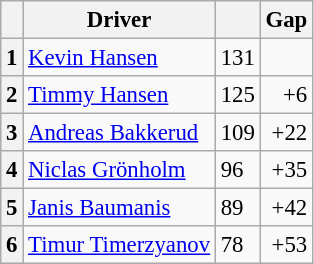<table class="wikitable" style="font-size: 95%;">
<tr>
<th></th>
<th>Driver</th>
<th></th>
<th>Gap</th>
</tr>
<tr>
<th>1</th>
<td> <a href='#'>Kevin Hansen</a></td>
<td>131</td>
<td></td>
</tr>
<tr>
<th>2</th>
<td> <a href='#'>Timmy Hansen</a></td>
<td>125</td>
<td align="right">+6</td>
</tr>
<tr>
<th>3</th>
<td> <a href='#'>Andreas Bakkerud</a></td>
<td>109</td>
<td align="right">+22</td>
</tr>
<tr>
<th>4</th>
<td> <a href='#'>Niclas Grönholm</a></td>
<td>96</td>
<td align="right">+35</td>
</tr>
<tr>
<th>5</th>
<td> <a href='#'>Janis Baumanis</a></td>
<td>89</td>
<td align="right">+42</td>
</tr>
<tr>
<th>6</th>
<td> <a href='#'>Timur Timerzyanov</a></td>
<td>78</td>
<td align="right">+53</td>
</tr>
</table>
